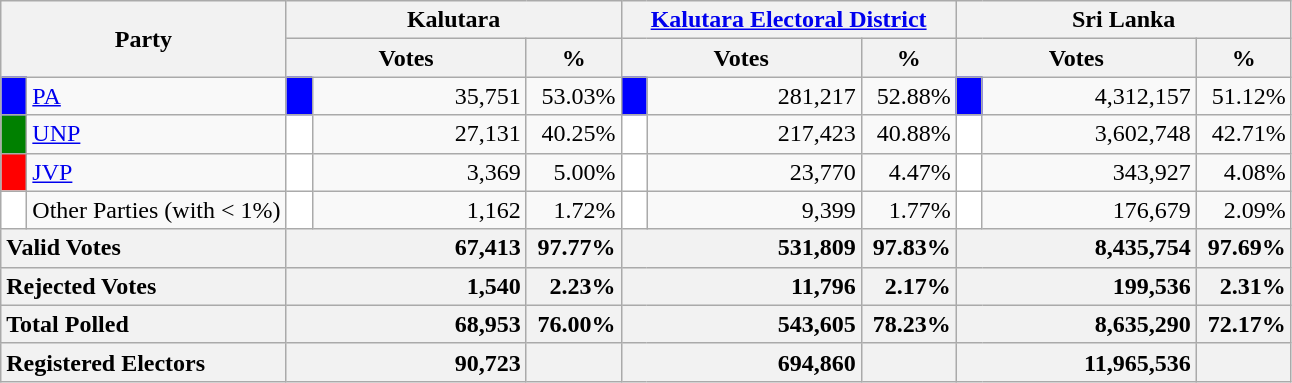<table class="wikitable">
<tr>
<th colspan="2" width="144px"rowspan="2">Party</th>
<th colspan="3" width="216px">Kalutara</th>
<th colspan="3" width="216px"><a href='#'>Kalutara Electoral District</a></th>
<th colspan="3" width="216px">Sri Lanka</th>
</tr>
<tr>
<th colspan="2" width="144px">Votes</th>
<th>%</th>
<th colspan="2" width="144px">Votes</th>
<th>%</th>
<th colspan="2" width="144px">Votes</th>
<th>%</th>
</tr>
<tr>
<td style="background-color:blue;" width="10px"></td>
<td style="text-align:left;"><a href='#'>PA</a></td>
<td style="background-color:blue;" width="10px"></td>
<td style="text-align:right;">35,751</td>
<td style="text-align:right;">53.03%</td>
<td style="background-color:blue;" width="10px"></td>
<td style="text-align:right;">281,217</td>
<td style="text-align:right;">52.88%</td>
<td style="background-color:blue;" width="10px"></td>
<td style="text-align:right;">4,312,157</td>
<td style="text-align:right;">51.12%</td>
</tr>
<tr>
<td style="background-color:green;" width="10px"></td>
<td style="text-align:left;"><a href='#'>UNP</a></td>
<td style="background-color:white;" width="10px"></td>
<td style="text-align:right;">27,131</td>
<td style="text-align:right;">40.25%</td>
<td style="background-color:white;" width="10px"></td>
<td style="text-align:right;">217,423</td>
<td style="text-align:right;">40.88%</td>
<td style="background-color:white;" width="10px"></td>
<td style="text-align:right;">3,602,748</td>
<td style="text-align:right;">42.71%</td>
</tr>
<tr>
<td style="background-color:red;" width="10px"></td>
<td style="text-align:left;"><a href='#'>JVP</a></td>
<td style="background-color:white;" width="10px"></td>
<td style="text-align:right;">3,369</td>
<td style="text-align:right;">5.00%</td>
<td style="background-color:white;" width="10px"></td>
<td style="text-align:right;">23,770</td>
<td style="text-align:right;">4.47%</td>
<td style="background-color:white;" width="10px"></td>
<td style="text-align:right;">343,927</td>
<td style="text-align:right;">4.08%</td>
</tr>
<tr>
<td style="background-color:white;" width="10px"></td>
<td style="text-align:left;">Other Parties (with < 1%)</td>
<td style="background-color:white;" width="10px"></td>
<td style="text-align:right;">1,162</td>
<td style="text-align:right;">1.72%</td>
<td style="background-color:white;" width="10px"></td>
<td style="text-align:right;">9,399</td>
<td style="text-align:right;">1.77%</td>
<td style="background-color:white;" width="10px"></td>
<td style="text-align:right;">176,679</td>
<td style="text-align:right;">2.09%</td>
</tr>
<tr>
<th colspan="2" width="144px"style="text-align:left;">Valid Votes</th>
<th style="text-align:right;"colspan="2" width="144px">67,413</th>
<th style="text-align:right;">97.77%</th>
<th style="text-align:right;"colspan="2" width="144px">531,809</th>
<th style="text-align:right;">97.83%</th>
<th style="text-align:right;"colspan="2" width="144px">8,435,754</th>
<th style="text-align:right;">97.69%</th>
</tr>
<tr>
<th colspan="2" width="144px"style="text-align:left;">Rejected Votes</th>
<th style="text-align:right;"colspan="2" width="144px">1,540</th>
<th style="text-align:right;">2.23%</th>
<th style="text-align:right;"colspan="2" width="144px">11,796</th>
<th style="text-align:right;">2.17%</th>
<th style="text-align:right;"colspan="2" width="144px">199,536</th>
<th style="text-align:right;">2.31%</th>
</tr>
<tr>
<th colspan="2" width="144px"style="text-align:left;">Total Polled</th>
<th style="text-align:right;"colspan="2" width="144px">68,953</th>
<th style="text-align:right;">76.00%</th>
<th style="text-align:right;"colspan="2" width="144px">543,605</th>
<th style="text-align:right;">78.23%</th>
<th style="text-align:right;"colspan="2" width="144px">8,635,290</th>
<th style="text-align:right;">72.17%</th>
</tr>
<tr>
<th colspan="2" width="144px"style="text-align:left;">Registered Electors</th>
<th style="text-align:right;"colspan="2" width="144px">90,723</th>
<th></th>
<th style="text-align:right;"colspan="2" width="144px">694,860</th>
<th></th>
<th style="text-align:right;"colspan="2" width="144px">11,965,536</th>
<th></th>
</tr>
</table>
